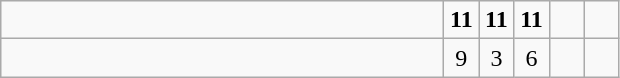<table class="wikitable">
<tr>
<td style="width:18em"><strong></strong></td>
<td align=center style="width:1em"><strong>11</strong></td>
<td align=center style="width:1em"><strong>11</strong></td>
<td align=center style="width:1em"><strong>11</strong></td>
<td align=center style="width:1em"></td>
<td align=center style="width:1em"></td>
</tr>
<tr>
<td style="width:18em"></td>
<td align=center style="width:1em">9</td>
<td align=center style="width:1em">3</td>
<td align=center style="width:1em">6</td>
<td align=center style="width:1em"></td>
<td align=center style="width:1em"></td>
</tr>
</table>
